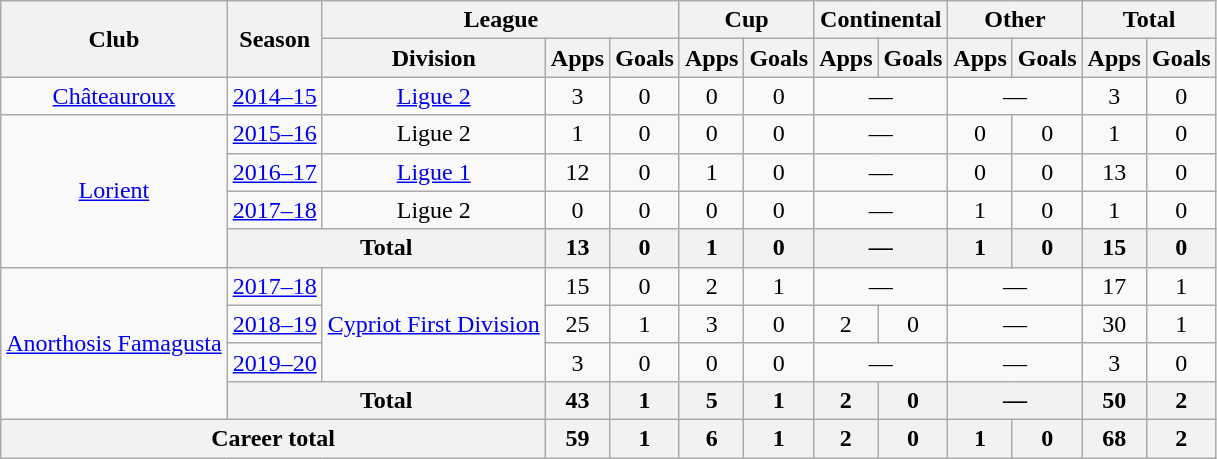<table class="wikitable" style="text-align:center">
<tr>
<th rowspan="2">Club</th>
<th rowspan="2">Season</th>
<th colspan="3">League</th>
<th colspan="2">Cup</th>
<th colspan="2">Continental</th>
<th colspan="2">Other</th>
<th colspan="2">Total</th>
</tr>
<tr>
<th>Division</th>
<th>Apps</th>
<th>Goals</th>
<th>Apps</th>
<th>Goals</th>
<th>Apps</th>
<th>Goals</th>
<th>Apps</th>
<th>Goals</th>
<th>Apps</th>
<th>Goals</th>
</tr>
<tr>
<td><a href='#'>Châteauroux</a></td>
<td><a href='#'>2014–15</a></td>
<td><a href='#'>Ligue 2</a></td>
<td>3</td>
<td>0</td>
<td>0</td>
<td>0</td>
<td colspan="2">—</td>
<td colspan="2">—</td>
<td>3</td>
<td>0</td>
</tr>
<tr>
<td rowspan="4"><a href='#'>Lorient</a></td>
<td><a href='#'>2015–16</a></td>
<td>Ligue 2</td>
<td>1</td>
<td>0</td>
<td>0</td>
<td>0</td>
<td colspan="2">—</td>
<td>0</td>
<td>0</td>
<td>1</td>
<td>0</td>
</tr>
<tr>
<td><a href='#'>2016–17</a></td>
<td><a href='#'>Ligue 1</a></td>
<td>12</td>
<td>0</td>
<td>1</td>
<td>0</td>
<td colspan="2">—</td>
<td>0</td>
<td>0</td>
<td>13</td>
<td>0</td>
</tr>
<tr>
<td><a href='#'>2017–18</a></td>
<td>Ligue 2</td>
<td>0</td>
<td>0</td>
<td>0</td>
<td>0</td>
<td colspan="2">—</td>
<td>1</td>
<td>0</td>
<td>1</td>
<td>0</td>
</tr>
<tr>
<th colspan="2">Total</th>
<th>13</th>
<th>0</th>
<th>1</th>
<th>0</th>
<th colspan="2">—</th>
<th>1</th>
<th>0</th>
<th>15</th>
<th>0</th>
</tr>
<tr>
<td rowspan="4"><a href='#'>Anorthosis Famagusta</a></td>
<td><a href='#'>2017–18</a></td>
<td rowspan="3"><a href='#'>Cypriot First Division</a></td>
<td>15</td>
<td>0</td>
<td>2</td>
<td>1</td>
<td colspan="2">—</td>
<td colspan="2">—</td>
<td>17</td>
<td>1</td>
</tr>
<tr>
<td><a href='#'>2018–19</a></td>
<td>25</td>
<td>1</td>
<td>3</td>
<td>0</td>
<td>2</td>
<td>0</td>
<td colspan="2">—</td>
<td>30</td>
<td>1</td>
</tr>
<tr>
<td><a href='#'>2019–20</a></td>
<td>3</td>
<td>0</td>
<td>0</td>
<td>0</td>
<td colspan="2">—</td>
<td colspan="2">—</td>
<td>3</td>
<td>0</td>
</tr>
<tr>
<th colspan="2">Total</th>
<th>43</th>
<th>1</th>
<th>5</th>
<th>1</th>
<th>2</th>
<th>0</th>
<th colspan="2">—</th>
<th>50</th>
<th>2</th>
</tr>
<tr>
<th colspan="3">Career total</th>
<th>59</th>
<th>1</th>
<th>6</th>
<th>1</th>
<th>2</th>
<th>0</th>
<th>1</th>
<th>0</th>
<th>68</th>
<th>2</th>
</tr>
</table>
